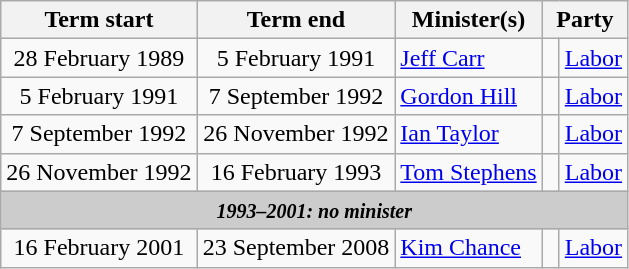<table class="wikitable">
<tr>
<th>Term start</th>
<th>Term end</th>
<th>Minister(s)</th>
<th colspan="2">Party</th>
</tr>
<tr>
<td align=center>28 February 1989</td>
<td align=center>5 February 1991</td>
<td><a href='#'>Jeff Carr</a></td>
<td> </td>
<td><a href='#'>Labor</a></td>
</tr>
<tr>
<td align=center>5 February 1991</td>
<td align=center>7 September 1992</td>
<td><a href='#'>Gordon Hill</a></td>
<td> </td>
<td><a href='#'>Labor</a></td>
</tr>
<tr>
<td align=center>7 September 1992</td>
<td align=center>26 November 1992</td>
<td><a href='#'>Ian Taylor</a></td>
<td> </td>
<td><a href='#'>Labor</a></td>
</tr>
<tr>
<td align=center>26 November 1992</td>
<td align=center>16 February 1993</td>
<td><a href='#'>Tom Stephens</a></td>
<td> </td>
<td><a href='#'>Labor</a></td>
</tr>
<tr>
<th colspan=5 style="background: #cccccc;"><small><strong><em>1993–2001: no minister</em></strong></small></th>
</tr>
<tr>
<td align=center>16 February 2001</td>
<td align=center>23 September 2008</td>
<td><a href='#'>Kim Chance</a></td>
<td> </td>
<td><a href='#'>Labor</a></td>
</tr>
</table>
